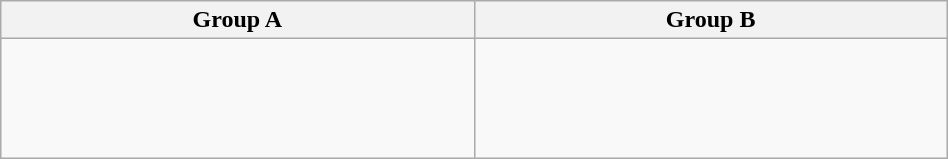<table class="wikitable" width=50%>
<tr>
<th width=50%>Group A</th>
<th width=50%>Group B</th>
</tr>
<tr>
<td valign=top><br><br>
<br>
<br>
</td>
<td valign=top><br><br>
<br>
</td>
</tr>
</table>
